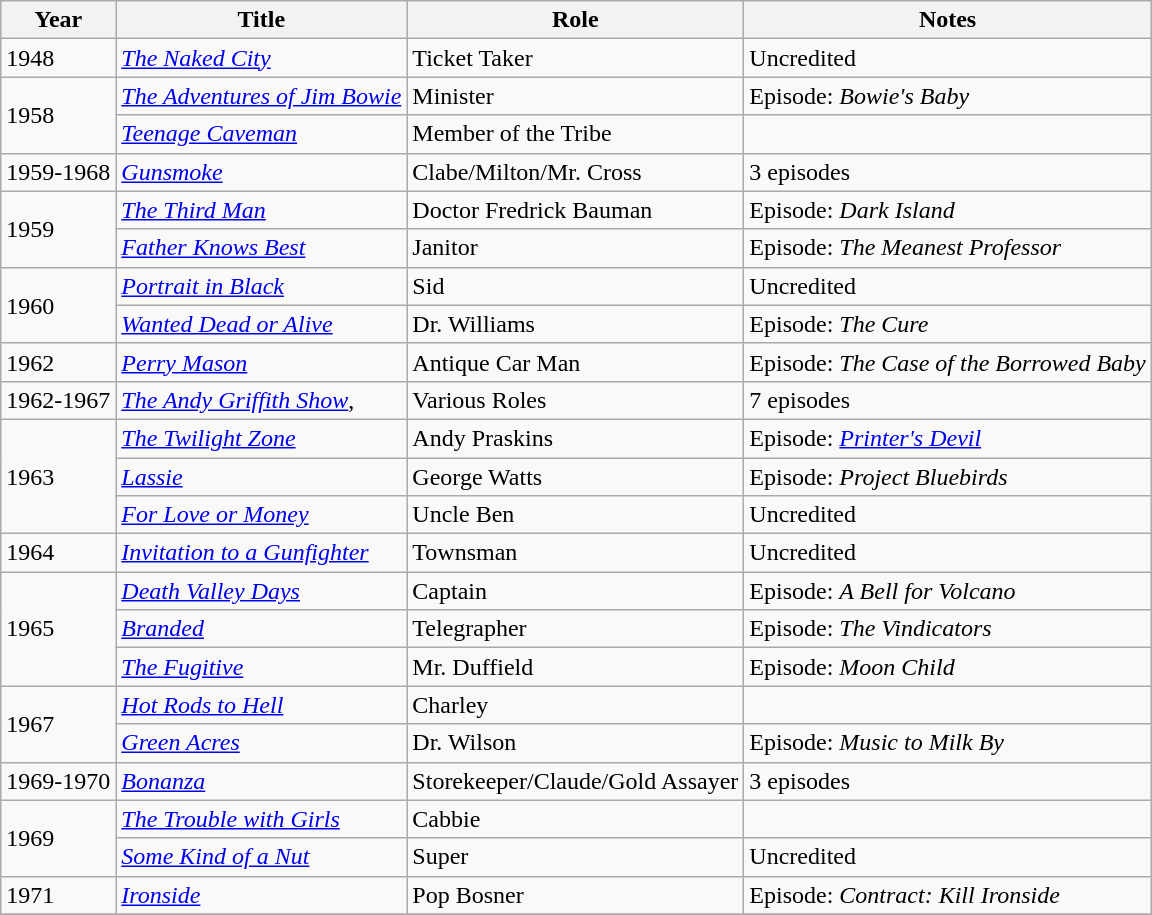<table class="wikitable">
<tr>
<th>Year</th>
<th>Title</th>
<th>Role</th>
<th>Notes</th>
</tr>
<tr>
<td>1948</td>
<td><em><a href='#'>The Naked City</a></em></td>
<td>Ticket Taker</td>
<td>Uncredited</td>
</tr>
<tr>
<td rowspan=2>1958</td>
<td><em><a href='#'>The Adventures of Jim Bowie</a></em></td>
<td>Minister</td>
<td>Episode: <em>Bowie's Baby</em></td>
</tr>
<tr>
<td><em><a href='#'>Teenage Caveman</a></em></td>
<td>Member of the Tribe</td>
<td></td>
</tr>
<tr>
<td>1959-1968</td>
<td><em><a href='#'>Gunsmoke</a></em></td>
<td>Clabe/Milton/Mr. Cross</td>
<td>3 episodes</td>
</tr>
<tr>
<td rowspan=2>1959</td>
<td><em><a href='#'>The Third Man</a></em></td>
<td>Doctor Fredrick Bauman</td>
<td>Episode: <em>Dark Island</em></td>
</tr>
<tr>
<td><em><a href='#'>Father Knows Best</a></em></td>
<td>Janitor</td>
<td>Episode: <em>The Meanest Professor</em></td>
</tr>
<tr>
<td rowspan=2>1960</td>
<td><em><a href='#'>Portrait in Black</a></em></td>
<td>Sid</td>
<td>Uncredited</td>
</tr>
<tr>
<td><em><a href='#'>Wanted Dead or Alive</a></em></td>
<td>Dr. Williams</td>
<td>Episode: <em>The Cure</em></td>
</tr>
<tr>
<td>1962</td>
<td><em><a href='#'>Perry Mason</a></em></td>
<td>Antique Car Man</td>
<td>Episode: <em>The Case of the Borrowed Baby</em></td>
</tr>
<tr>
<td>1962-1967</td>
<td><em><a href='#'>The Andy Griffith Show</a></em>,</td>
<td>Various Roles</td>
<td>7 episodes</td>
</tr>
<tr>
<td rowspan=3>1963</td>
<td><em><a href='#'>The Twilight Zone</a></em></td>
<td>Andy Praskins</td>
<td>Episode: <em><a href='#'>Printer's Devil</a></em></td>
</tr>
<tr>
<td><em><a href='#'>Lassie</a></em></td>
<td>George Watts</td>
<td>Episode: <em>Project Bluebirds</em></td>
</tr>
<tr>
<td><em><a href='#'>For Love or Money</a></em></td>
<td>Uncle Ben</td>
<td>Uncredited</td>
</tr>
<tr>
<td>1964</td>
<td><em><a href='#'>Invitation to a Gunfighter</a></em></td>
<td>Townsman</td>
<td>Uncredited</td>
</tr>
<tr>
<td rowspan=3>1965</td>
<td><em><a href='#'>Death Valley Days</a></em></td>
<td>Captain</td>
<td>Episode: <em>A Bell for Volcano</em></td>
</tr>
<tr>
<td><em><a href='#'>Branded</a></em></td>
<td>Telegrapher</td>
<td>Episode: <em>The Vindicators</em></td>
</tr>
<tr>
<td><em><a href='#'>The Fugitive</a></em></td>
<td>Mr. Duffield</td>
<td>Episode: <em>Moon Child</em></td>
</tr>
<tr>
<td rowspan=2>1967</td>
<td><em><a href='#'>Hot Rods to Hell</a></em></td>
<td>Charley</td>
<td></td>
</tr>
<tr>
<td><em><a href='#'>Green Acres</a></em></td>
<td>Dr. Wilson</td>
<td>Episode: <em>Music to Milk By</em></td>
</tr>
<tr>
<td>1969-1970</td>
<td><em><a href='#'>Bonanza</a></em></td>
<td>Storekeeper/Claude/Gold Assayer</td>
<td>3 episodes</td>
</tr>
<tr>
<td rowspan=2>1969</td>
<td><em><a href='#'>The Trouble with Girls</a></em></td>
<td>Cabbie</td>
<td></td>
</tr>
<tr>
<td><em><a href='#'>Some Kind of a Nut</a></em></td>
<td>Super</td>
<td>Uncredited</td>
</tr>
<tr>
<td>1971</td>
<td><em><a href='#'>Ironside</a></em></td>
<td>Pop Bosner</td>
<td>Episode: <em>Contract: Kill Ironside</em></td>
</tr>
<tr>
</tr>
</table>
